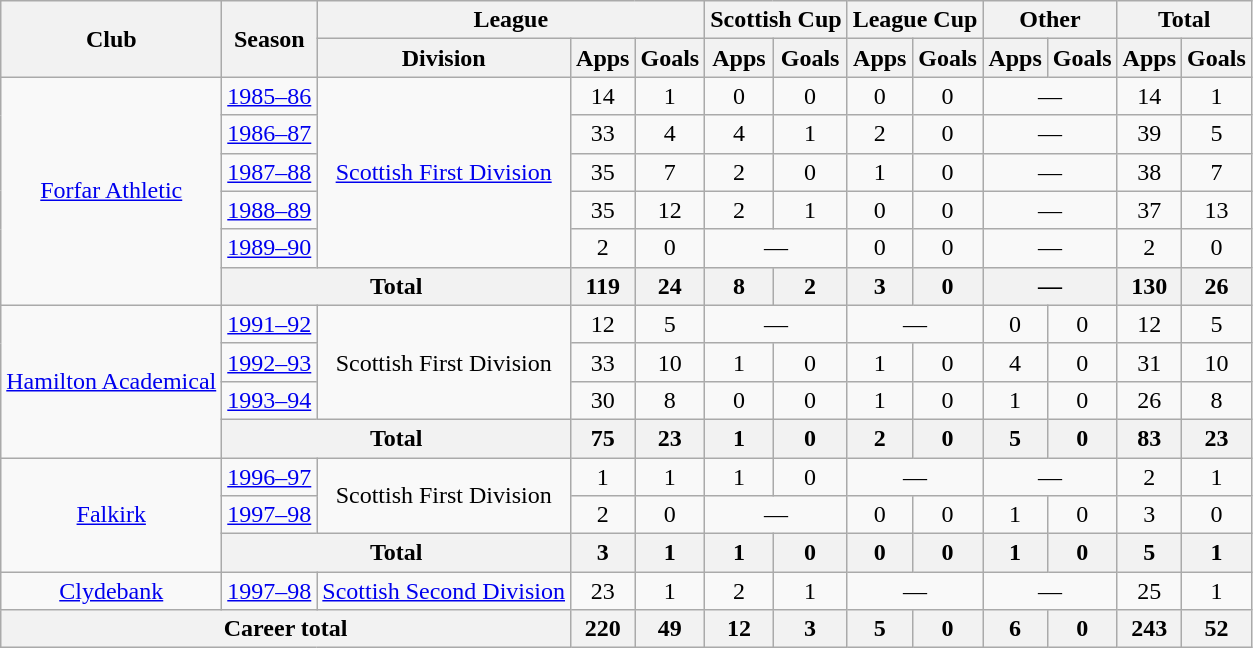<table class="wikitable" style="text-align: center">
<tr>
<th rowspan="2">Club</th>
<th rowspan="2">Season</th>
<th colspan="3">League</th>
<th colspan="2">Scottish Cup</th>
<th colspan="2">League Cup</th>
<th colspan="2">Other</th>
<th colspan="2">Total</th>
</tr>
<tr>
<th>Division</th>
<th>Apps</th>
<th>Goals</th>
<th>Apps</th>
<th>Goals</th>
<th>Apps</th>
<th>Goals</th>
<th>Apps</th>
<th>Goals</th>
<th>Apps</th>
<th>Goals</th>
</tr>
<tr>
<td rowspan="6"><a href='#'>Forfar Athletic</a></td>
<td><a href='#'>1985–86</a></td>
<td rowspan="5"><a href='#'>Scottish First Division</a></td>
<td>14</td>
<td>1</td>
<td>0</td>
<td>0</td>
<td>0</td>
<td>0</td>
<td colspan="2">—</td>
<td>14</td>
<td>1</td>
</tr>
<tr>
<td><a href='#'>1986–87</a></td>
<td>33</td>
<td>4</td>
<td>4</td>
<td>1</td>
<td>2</td>
<td>0</td>
<td colspan="2">—</td>
<td>39</td>
<td>5</td>
</tr>
<tr>
<td><a href='#'>1987–88</a></td>
<td>35</td>
<td>7</td>
<td>2</td>
<td>0</td>
<td>1</td>
<td>0</td>
<td colspan="2">—</td>
<td>38</td>
<td>7</td>
</tr>
<tr>
<td><a href='#'>1988–89</a></td>
<td>35</td>
<td>12</td>
<td>2</td>
<td>1</td>
<td>0</td>
<td>0</td>
<td colspan="2">—</td>
<td>37</td>
<td>13</td>
</tr>
<tr>
<td><a href='#'>1989–90</a></td>
<td>2</td>
<td>0</td>
<td colspan="2">—</td>
<td>0</td>
<td>0</td>
<td colspan="2">—</td>
<td>2</td>
<td>0</td>
</tr>
<tr>
<th colspan="2">Total</th>
<th>119</th>
<th>24</th>
<th>8</th>
<th>2</th>
<th>3</th>
<th>0</th>
<th colspan="2">—</th>
<th>130</th>
<th>26</th>
</tr>
<tr>
<td rowspan="4"><a href='#'>Hamilton Academical</a></td>
<td><a href='#'>1991–92</a></td>
<td rowspan="3">Scottish First Division</td>
<td>12</td>
<td>5</td>
<td colspan="2">—</td>
<td colspan="2">—</td>
<td>0</td>
<td>0</td>
<td>12</td>
<td>5</td>
</tr>
<tr>
<td><a href='#'>1992–93</a></td>
<td>33</td>
<td>10</td>
<td>1</td>
<td>0</td>
<td>1</td>
<td>0</td>
<td>4</td>
<td>0</td>
<td>31</td>
<td>10</td>
</tr>
<tr>
<td><a href='#'>1993–94</a></td>
<td>30</td>
<td>8</td>
<td>0</td>
<td>0</td>
<td>1</td>
<td>0</td>
<td>1</td>
<td>0</td>
<td>26</td>
<td>8</td>
</tr>
<tr>
<th colspan="2">Total</th>
<th>75</th>
<th>23</th>
<th>1</th>
<th>0</th>
<th>2</th>
<th>0</th>
<th>5</th>
<th>0</th>
<th>83</th>
<th>23</th>
</tr>
<tr>
<td rowspan="3"><a href='#'>Falkirk</a></td>
<td><a href='#'>1996–97</a></td>
<td rowspan="2">Scottish First Division</td>
<td>1</td>
<td>1</td>
<td>1</td>
<td>0</td>
<td colspan="2">—</td>
<td colspan="2">—</td>
<td>2</td>
<td>1</td>
</tr>
<tr>
<td><a href='#'>1997–98</a></td>
<td>2</td>
<td>0</td>
<td colspan="2">—</td>
<td>0</td>
<td>0</td>
<td>1</td>
<td>0</td>
<td>3</td>
<td>0</td>
</tr>
<tr>
<th colspan="2">Total</th>
<th>3</th>
<th>1</th>
<th>1</th>
<th>0</th>
<th>0</th>
<th>0</th>
<th>1</th>
<th>0</th>
<th>5</th>
<th>1</th>
</tr>
<tr>
<td><a href='#'>Clydebank</a></td>
<td><a href='#'>1997–98</a></td>
<td><a href='#'>Scottish Second Division</a></td>
<td>23</td>
<td>1</td>
<td>2</td>
<td>1</td>
<td colspan="2">—</td>
<td colspan="2">—</td>
<td>25</td>
<td>1</td>
</tr>
<tr>
<th colspan="3">Career total</th>
<th>220</th>
<th>49</th>
<th>12</th>
<th>3</th>
<th>5</th>
<th>0</th>
<th>6</th>
<th>0</th>
<th>243</th>
<th>52</th>
</tr>
</table>
